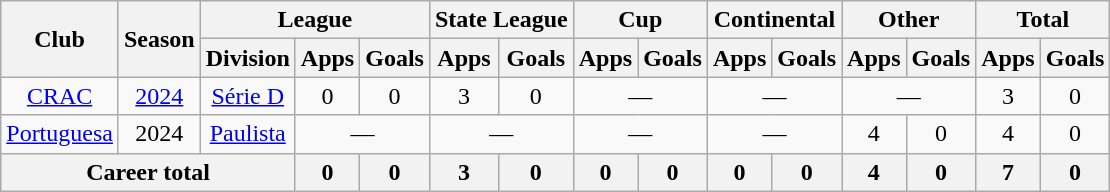<table class="wikitable" style="text-align: center;">
<tr>
<th rowspan="2">Club</th>
<th rowspan="2">Season</th>
<th colspan="3">League</th>
<th colspan="2">State League</th>
<th colspan="2">Cup</th>
<th colspan="2">Continental</th>
<th colspan="2">Other</th>
<th colspan="2">Total</th>
</tr>
<tr>
<th>Division</th>
<th>Apps</th>
<th>Goals</th>
<th>Apps</th>
<th>Goals</th>
<th>Apps</th>
<th>Goals</th>
<th>Apps</th>
<th>Goals</th>
<th>Apps</th>
<th>Goals</th>
<th>Apps</th>
<th>Goals</th>
</tr>
<tr>
<td valign="center"><a href='#'>CRAC</a></td>
<td><a href='#'>2024</a></td>
<td><a href='#'>Série D</a></td>
<td>0</td>
<td>0</td>
<td>3</td>
<td>0</td>
<td colspan="2">—</td>
<td colspan="2">—</td>
<td colspan="2">—</td>
<td>3</td>
<td>0</td>
</tr>
<tr>
<td valign="center"><a href='#'>Portuguesa</a></td>
<td>2024</td>
<td><a href='#'>Paulista</a></td>
<td colspan="2">—</td>
<td colspan="2">—</td>
<td colspan="2">—</td>
<td colspan="2">—</td>
<td>4</td>
<td>0</td>
<td>4</td>
<td>0</td>
</tr>
<tr>
<th colspan="3"><strong>Career total</strong></th>
<th>0</th>
<th>0</th>
<th>3</th>
<th>0</th>
<th>0</th>
<th>0</th>
<th>0</th>
<th>0</th>
<th>4</th>
<th>0</th>
<th>7</th>
<th>0</th>
</tr>
</table>
